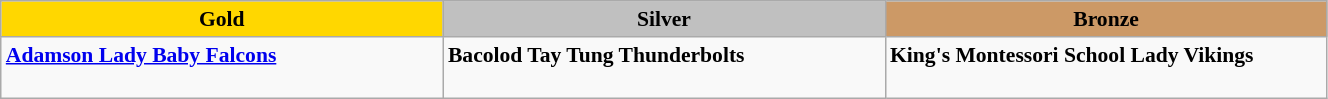<table class="wikitable" style="text-align:left; font-size:90%">
<tr>
<th style="width:20em; background:gold">Gold</th>
<th style="width:20em; background:silver">Silver</th>
<th style="width:20em; background:#cc9966">Bronze</th>
</tr>
<tr valign="top">
<td><strong><a href='#'>Adamson Lady Baby Falcons</a></strong><br><br></td>
<td><strong>Bacolod Tay Tung Thunderbolts</strong><br><br></td>
<td><strong>King's Montessori School Lady Vikings</strong><br><br></td>
</tr>
</table>
